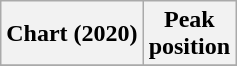<table class="wikitable plainrowheaders" style="text-align:center">
<tr>
<th>Chart (2020)</th>
<th>Peak<br>position</th>
</tr>
<tr>
</tr>
</table>
